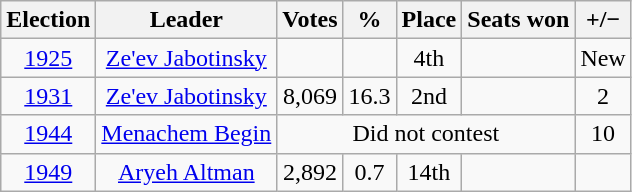<table class=wikitable style=text-align:center>
<tr>
<th>Election</th>
<th>Leader</th>
<th>Votes</th>
<th>%</th>
<th>Place</th>
<th>Seats won</th>
<th>+/−</th>
</tr>
<tr>
<td><a href='#'>1925</a></td>
<td><a href='#'>Ze'ev Jabotinsky</a></td>
<td></td>
<td></td>
<td>4th</td>
<td></td>
<td>New</td>
</tr>
<tr>
<td><a href='#'>1931</a></td>
<td><a href='#'>Ze'ev Jabotinsky</a></td>
<td>8,069</td>
<td>16.3</td>
<td>2nd</td>
<td></td>
<td> 2</td>
</tr>
<tr>
<td><a href='#'>1944</a></td>
<td><a href='#'>Menachem Begin</a></td>
<td align=center colspan=4>Did not contest</td>
<td> 10</td>
</tr>
<tr>
<td><a href='#'>1949</a></td>
<td><a href='#'>Aryeh Altman</a></td>
<td>2,892</td>
<td>0.7</td>
<td>14th</td>
<td></td>
<td></td>
</tr>
</table>
